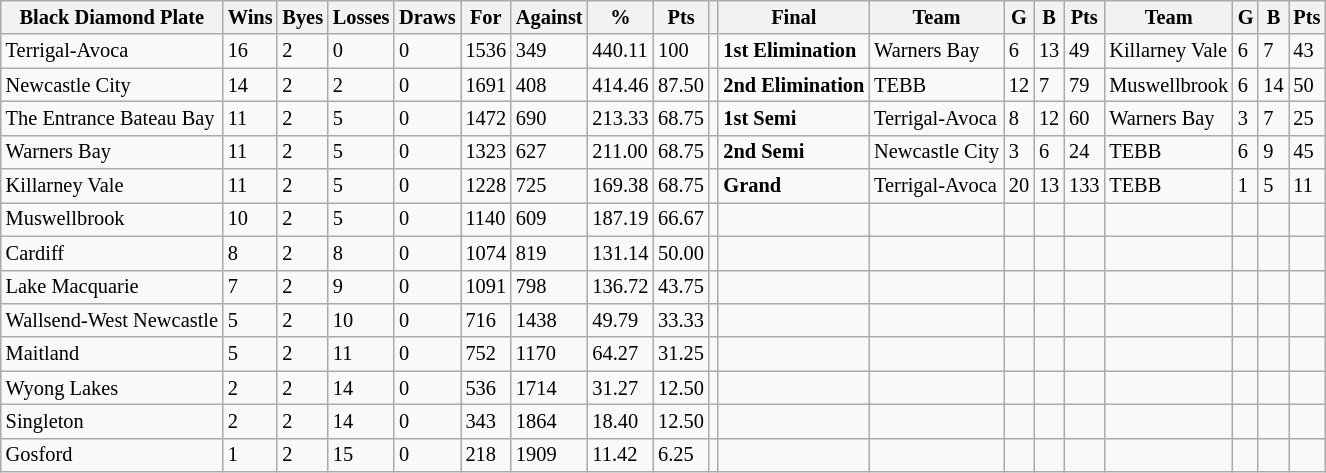<table style="font-size: 85%; text-align: left;" class="wikitable">
<tr>
<th>Black Diamond Plate</th>
<th>Wins</th>
<th>Byes</th>
<th>Losses</th>
<th>Draws</th>
<th>For</th>
<th>Against</th>
<th>%</th>
<th>Pts</th>
<th></th>
<th>Final</th>
<th>Team</th>
<th>G</th>
<th>B</th>
<th>Pts</th>
<th>Team</th>
<th>G</th>
<th>B</th>
<th>Pts</th>
</tr>
<tr>
<td>Terrigal-Avoca</td>
<td>16</td>
<td>2</td>
<td>0</td>
<td>0</td>
<td>1536</td>
<td>349</td>
<td>440.11</td>
<td>100</td>
<td></td>
<td><strong>1st Elimination</strong></td>
<td>Warners Bay</td>
<td>6</td>
<td>13</td>
<td>49</td>
<td>Killarney Vale</td>
<td>6</td>
<td>7</td>
<td>43</td>
</tr>
<tr>
<td>Newcastle City</td>
<td>14</td>
<td>2</td>
<td>2</td>
<td>0</td>
<td>1691</td>
<td>408</td>
<td>414.46</td>
<td>87.50</td>
<td></td>
<td><strong>2nd Elimination</strong></td>
<td>TEBB</td>
<td>12</td>
<td>7</td>
<td>79</td>
<td>Muswellbrook</td>
<td>6</td>
<td>14</td>
<td>50</td>
</tr>
<tr>
<td>The Entrance Bateau Bay</td>
<td>11</td>
<td>2</td>
<td>5</td>
<td>0</td>
<td>1472</td>
<td>690</td>
<td>213.33</td>
<td>68.75</td>
<td></td>
<td><strong>1st Semi</strong></td>
<td>Terrigal-Avoca</td>
<td>8</td>
<td>12</td>
<td>60</td>
<td>Warners Bay</td>
<td>3</td>
<td>7</td>
<td>25</td>
</tr>
<tr>
<td>Warners Bay</td>
<td>11</td>
<td>2</td>
<td>5</td>
<td>0</td>
<td>1323</td>
<td>627</td>
<td>211.00</td>
<td>68.75</td>
<td></td>
<td><strong>2nd Semi</strong></td>
<td>Newcastle City</td>
<td>3</td>
<td>6</td>
<td>24</td>
<td>TEBB</td>
<td>6</td>
<td>9</td>
<td>45</td>
</tr>
<tr>
<td>Killarney Vale</td>
<td>11</td>
<td>2</td>
<td>5</td>
<td>0</td>
<td>1228</td>
<td>725</td>
<td>169.38</td>
<td>68.75</td>
<td></td>
<td><strong>Grand</strong></td>
<td>Terrigal-Avoca</td>
<td>20</td>
<td>13</td>
<td>133</td>
<td>TEBB</td>
<td>1</td>
<td>5</td>
<td>11</td>
</tr>
<tr>
<td>Muswellbrook</td>
<td>10</td>
<td>2</td>
<td>5</td>
<td>0</td>
<td>1140</td>
<td>609</td>
<td>187.19</td>
<td>66.67</td>
<td></td>
<td></td>
<td></td>
<td></td>
<td></td>
<td></td>
<td></td>
<td></td>
<td></td>
<td></td>
</tr>
<tr>
<td>Cardiff</td>
<td>8</td>
<td>2</td>
<td>8</td>
<td>0</td>
<td>1074</td>
<td>819</td>
<td>131.14</td>
<td>50.00</td>
<td></td>
<td></td>
<td></td>
<td></td>
<td></td>
<td></td>
<td></td>
<td></td>
<td></td>
<td></td>
</tr>
<tr>
<td>Lake Macquarie</td>
<td>7</td>
<td>2</td>
<td>9</td>
<td>0</td>
<td>1091</td>
<td>798</td>
<td>136.72</td>
<td>43.75</td>
<td></td>
<td></td>
<td></td>
<td></td>
<td></td>
<td></td>
<td></td>
<td></td>
<td></td>
<td></td>
</tr>
<tr>
<td>Wallsend-West Newcastle</td>
<td>5</td>
<td>2</td>
<td>10</td>
<td>0</td>
<td>716</td>
<td>1438</td>
<td>49.79</td>
<td>33.33</td>
<td></td>
<td></td>
<td></td>
<td></td>
<td></td>
<td></td>
<td></td>
<td></td>
<td></td>
<td></td>
</tr>
<tr>
<td>Maitland</td>
<td>5</td>
<td>2</td>
<td>11</td>
<td>0</td>
<td>752</td>
<td>1170</td>
<td>64.27</td>
<td>31.25</td>
<td></td>
<td></td>
<td></td>
<td></td>
<td></td>
<td></td>
<td></td>
<td></td>
<td></td>
<td></td>
</tr>
<tr>
<td>Wyong Lakes</td>
<td>2</td>
<td>2</td>
<td>14</td>
<td>0</td>
<td>536</td>
<td>1714</td>
<td>31.27</td>
<td>12.50</td>
<td></td>
<td></td>
<td></td>
<td></td>
<td></td>
<td></td>
<td></td>
<td></td>
<td></td>
<td></td>
</tr>
<tr>
<td>Singleton</td>
<td>2</td>
<td>2</td>
<td>14</td>
<td>0</td>
<td>343</td>
<td>1864</td>
<td>18.40</td>
<td>12.50</td>
<td></td>
<td></td>
<td></td>
<td></td>
<td></td>
<td></td>
<td></td>
<td></td>
<td></td>
<td></td>
</tr>
<tr>
<td>Gosford</td>
<td>1</td>
<td>2</td>
<td>15</td>
<td>0</td>
<td>218</td>
<td>1909</td>
<td>11.42</td>
<td>6.25</td>
<td></td>
<td></td>
<td></td>
<td></td>
<td></td>
<td></td>
<td></td>
<td></td>
<td></td>
<td></td>
</tr>
</table>
